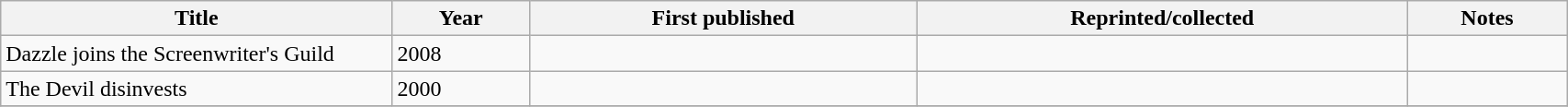<table class='wikitable sortable' width='90%'>
<tr>
<th width=25%>Title</th>
<th>Year</th>
<th>First published</th>
<th>Reprinted/collected</th>
<th>Notes</th>
</tr>
<tr>
<td>Dazzle joins the Screenwriter's Guild</td>
<td>2008</td>
<td></td>
<td></td>
<td></td>
</tr>
<tr>
<td data-sort-value="Devil disnvests">The Devil disinvests</td>
<td>2000</td>
<td></td>
<td></td>
<td></td>
</tr>
<tr>
</tr>
</table>
